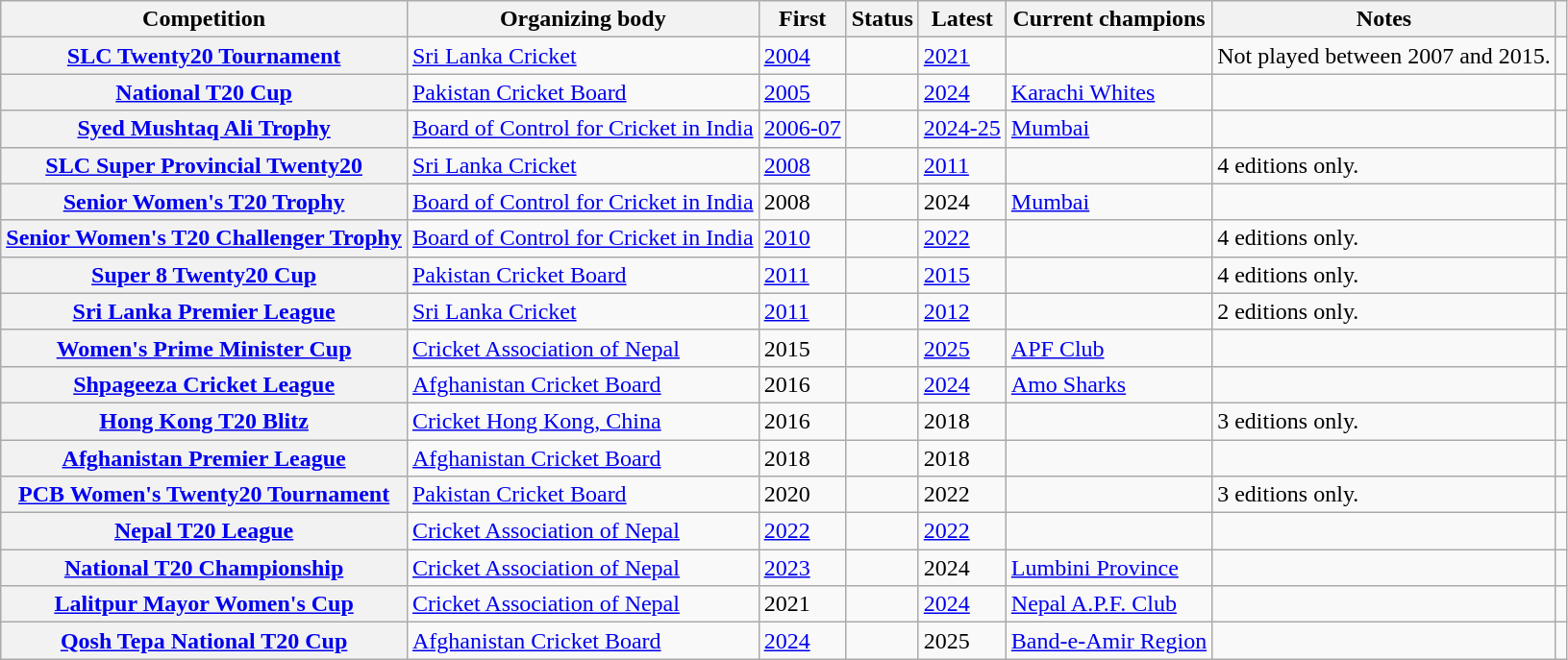<table class="wikitable sortable plainrowheaders">
<tr>
<th scope="col">Competition</th>
<th scope="col">Organizing body</th>
<th scope="col">First</th>
<th scope="col">Status</th>
<th scope="col">Latest</th>
<th scope="col">Current champions</th>
<th scope="col">Notes</th>
<th scope="col" class="unsortable"></th>
</tr>
<tr>
<th scope="row"><a href='#'>SLC Twenty20 Tournament</a></th>
<td><a href='#'>Sri Lanka Cricket</a></td>
<td><a href='#'>2004</a></td>
<td></td>
<td><a href='#'>2021</a></td>
<td></td>
<td>Not played between 2007 and 2015.</td>
<td></td>
</tr>
<tr>
<th scope="row"><a href='#'>National T20 Cup</a></th>
<td><a href='#'>Pakistan Cricket Board</a></td>
<td><a href='#'>2005</a></td>
<td></td>
<td><a href='#'>2024</a></td>
<td><a href='#'>Karachi Whites</a></td>
<td></td>
<td></td>
</tr>
<tr>
<th scope="row"><a href='#'>Syed Mushtaq Ali Trophy</a></th>
<td><a href='#'>Board of Control for Cricket in India</a></td>
<td><a href='#'>2006-07</a></td>
<td></td>
<td><a href='#'>2024-25</a></td>
<td><a href='#'>Mumbai</a></td>
<td></td>
<td></td>
</tr>
<tr>
<th scope="row"><a href='#'>SLC Super Provincial Twenty20</a></th>
<td><a href='#'>Sri Lanka Cricket</a></td>
<td><a href='#'>2008</a></td>
<td></td>
<td><a href='#'>2011</a></td>
<td></td>
<td>4 editions only.</td>
<td></td>
</tr>
<tr>
<th scope="row"><a href='#'>Senior Women's T20 Trophy</a></th>
<td><a href='#'>Board of Control for Cricket in India</a></td>
<td>2008</td>
<td></td>
<td>2024</td>
<td><a href='#'>Mumbai</a></td>
<td></td>
<td></td>
</tr>
<tr>
<th scope="row"><a href='#'>Senior Women's T20 Challenger Trophy</a></th>
<td><a href='#'>Board of Control for Cricket in India</a></td>
<td><a href='#'>2010</a></td>
<td></td>
<td><a href='#'>2022</a></td>
<td></td>
<td>4 editions only.</td>
<td></td>
</tr>
<tr>
<th scope="row"><a href='#'>Super 8 Twenty20 Cup</a></th>
<td><a href='#'>Pakistan Cricket Board</a></td>
<td><a href='#'>2011</a></td>
<td></td>
<td><a href='#'>2015</a></td>
<td></td>
<td>4 editions only.</td>
<td></td>
</tr>
<tr>
<th scope="row"><a href='#'>Sri Lanka Premier League</a></th>
<td><a href='#'>Sri Lanka Cricket</a></td>
<td><a href='#'>2011</a></td>
<td></td>
<td><a href='#'>2012</a></td>
<td></td>
<td>2 editions only.</td>
<td></td>
</tr>
<tr>
<th scope="row"><a href='#'>Women's Prime Minister Cup</a></th>
<td><a href='#'>Cricket Association of Nepal</a></td>
<td>2015</td>
<td></td>
<td><a href='#'>2025</a></td>
<td><a href='#'>APF Club</a></td>
<td></td>
<td></td>
</tr>
<tr>
<th scope="row"><a href='#'>Shpageeza Cricket League</a></th>
<td><a href='#'>Afghanistan Cricket Board</a></td>
<td>2016</td>
<td></td>
<td><a href='#'>2024</a></td>
<td><a href='#'>Amo Sharks</a></td>
<td></td>
<td></td>
</tr>
<tr>
<th scope="row"><a href='#'>Hong Kong T20 Blitz</a></th>
<td><a href='#'>Cricket Hong Kong, China</a></td>
<td>2016</td>
<td></td>
<td>2018</td>
<td></td>
<td>3 editions only.</td>
<td></td>
</tr>
<tr>
<th scope="row"><a href='#'>Afghanistan Premier League</a></th>
<td><a href='#'>Afghanistan Cricket Board</a></td>
<td>2018</td>
<td></td>
<td>2018</td>
<td></td>
<td></td>
<td></td>
</tr>
<tr>
<th scope="row"><a href='#'>PCB Women's Twenty20 Tournament</a></th>
<td><a href='#'>Pakistan Cricket Board</a></td>
<td>2020</td>
<td></td>
<td>2022</td>
<td></td>
<td>3 editions only.</td>
<td></td>
</tr>
<tr>
<th scope="row"><a href='#'>Nepal T20 League</a></th>
<td><a href='#'>Cricket Association of Nepal</a></td>
<td><a href='#'>2022</a></td>
<td></td>
<td><a href='#'>2022</a></td>
<td></td>
<td></td>
<td></td>
</tr>
<tr>
<th scope="row"><a href='#'>National T20 Championship</a></th>
<td><a href='#'>Cricket Association of Nepal</a></td>
<td><a href='#'>2023</a></td>
<td></td>
<td>2024</td>
<td><a href='#'>Lumbini Province</a></td>
<td></td>
<td></td>
</tr>
<tr>
<th scope="row"><a href='#'>Lalitpur Mayor Women's Cup</a></th>
<td><a href='#'>Cricket Association of Nepal</a></td>
<td>2021</td>
<td></td>
<td><a href='#'>2024</a></td>
<td><a href='#'>Nepal A.P.F. Club</a></td>
<td></td>
<td></td>
</tr>
<tr>
<th scope="row"><a href='#'>Qosh Tepa National T20 Cup</a></th>
<td><a href='#'>Afghanistan Cricket Board</a></td>
<td><a href='#'>2024</a></td>
<td></td>
<td>2025</td>
<td><a href='#'>Band-e-Amir Region</a></td>
<td></td>
<td></td>
</tr>
</table>
